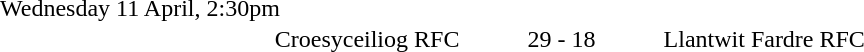<table style="width:70%;" cellspacing="1">
<tr>
<th width=35%></th>
<th width=15%></th>
<th></th>
</tr>
<tr>
<td>Wednesday 11 April, 2:30pm</td>
</tr>
<tr>
<td align=right>Croesyceiliog RFC</td>
<td align=center>29 - 18</td>
<td>Llantwit Fardre RFC</td>
</tr>
</table>
